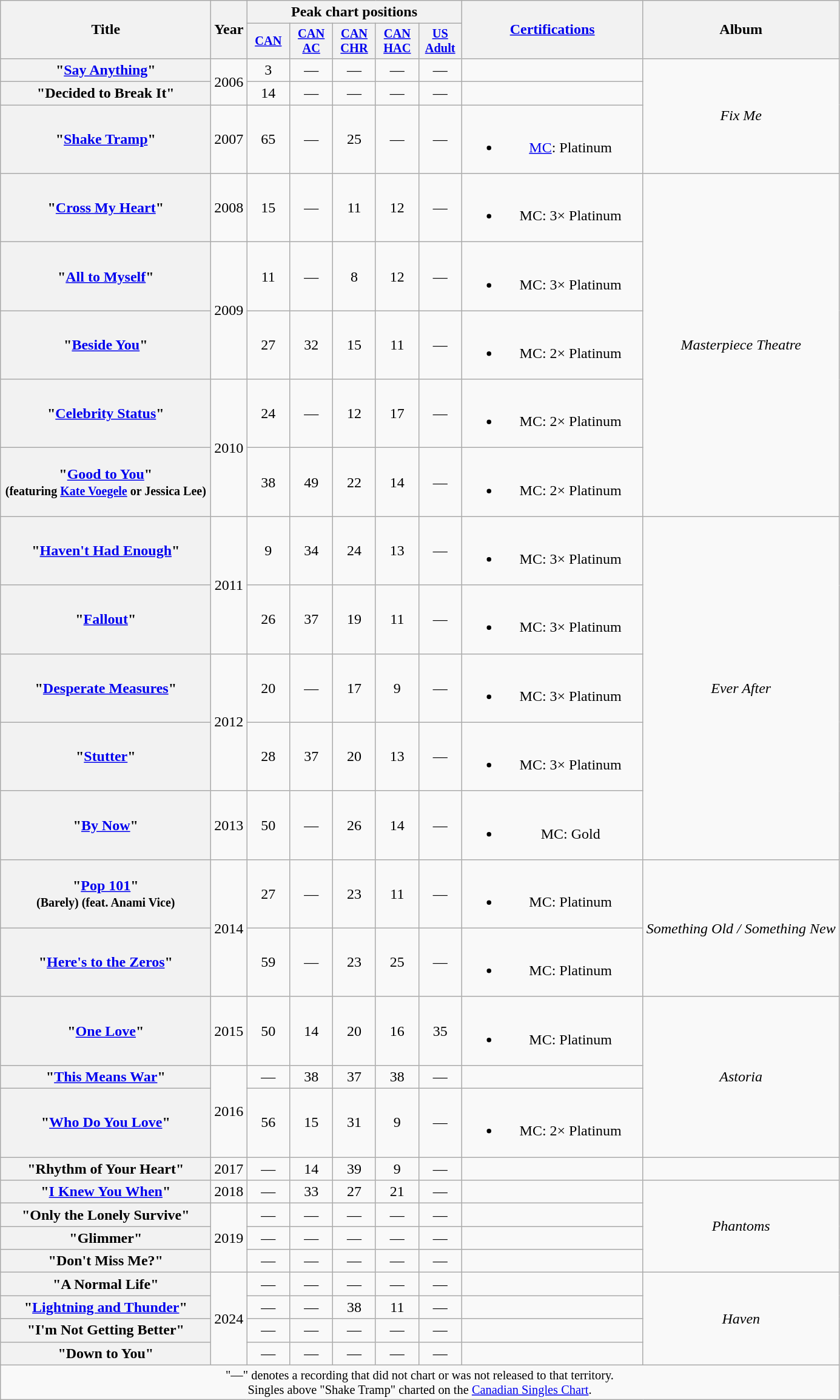<table class="wikitable plainrowheaders" style="text-align:center;">
<tr>
<th scope="col" rowspan="2" style="width:14em;">Title</th>
<th scope="col" rowspan="2">Year</th>
<th scope="col" colspan="5">Peak chart positions</th>
<th scope="col" rowspan="2" style="width:12em;"><a href='#'>Certifications</a></th>
<th scope="col" rowspan="2">Album</th>
</tr>
<tr>
<th scope="col" style="width:3em;font-size:85%;"><a href='#'>CAN</a><br></th>
<th scope="col" style="width:3em;font-size:85%;"><a href='#'>CAN<br>AC</a><br></th>
<th scope="col" style="width:3em;font-size:85%;"><a href='#'>CAN<br>CHR</a><br></th>
<th scope="col" style="width:3em;font-size:85%;"><a href='#'>CAN<br>HAC</a><br></th>
<th scope="col" style="width:3em;font-size:85%;"><a href='#'>US<br>Adult</a><br></th>
</tr>
<tr>
<th scope="row">"<a href='#'>Say Anything</a>"</th>
<td rowspan="2">2006</td>
<td>3</td>
<td>—</td>
<td>—</td>
<td>—</td>
<td>—</td>
<td></td>
<td rowspan="3"><em>Fix Me</em></td>
</tr>
<tr>
<th scope="row">"Decided to Break It"</th>
<td>14</td>
<td>—</td>
<td>—</td>
<td>—</td>
<td>—</td>
<td></td>
</tr>
<tr>
<th scope="row">"<a href='#'>Shake Tramp</a>"</th>
<td>2007</td>
<td>65</td>
<td>—</td>
<td>25</td>
<td>—</td>
<td>—</td>
<td><br><ul><li><a href='#'>MC</a>: Platinum</li></ul></td>
</tr>
<tr>
<th scope="row">"<a href='#'>Cross My Heart</a>"</th>
<td>2008</td>
<td>15</td>
<td>—</td>
<td>11</td>
<td>12</td>
<td>—</td>
<td><br><ul><li>MC: 3× Platinum</li></ul></td>
<td rowspan="5"><em>Masterpiece Theatre</em></td>
</tr>
<tr>
<th scope="row">"<a href='#'>All to Myself</a>"</th>
<td rowspan="2">2009</td>
<td>11</td>
<td>—</td>
<td>8</td>
<td>12</td>
<td>—</td>
<td><br><ul><li>MC: 3× Platinum</li></ul></td>
</tr>
<tr>
<th scope="row">"<a href='#'>Beside You</a>"</th>
<td>27</td>
<td>32</td>
<td>15</td>
<td>11</td>
<td>—</td>
<td><br><ul><li>MC: 2× Platinum</li></ul></td>
</tr>
<tr>
<th scope="row">"<a href='#'>Celebrity Status</a>"</th>
<td rowspan="2">2010</td>
<td>24</td>
<td>—</td>
<td>12</td>
<td>17</td>
<td>—</td>
<td><br><ul><li>MC: 2× Platinum</li></ul></td>
</tr>
<tr>
<th scope="row">"<a href='#'>Good to You</a>" <br> <small>(featuring <a href='#'>Kate Voegele</a> or Jessica Lee)</small></th>
<td>38</td>
<td>49</td>
<td>22</td>
<td>14</td>
<td>—</td>
<td><br><ul><li>MC: 2× Platinum</li></ul></td>
</tr>
<tr>
<th scope="row">"<a href='#'>Haven't Had Enough</a>"</th>
<td rowspan="2">2011</td>
<td>9</td>
<td>34</td>
<td>24</td>
<td>13</td>
<td>—</td>
<td><br><ul><li>MC: 3× Platinum</li></ul></td>
<td rowspan="5"><em>Ever After</em></td>
</tr>
<tr>
<th scope="row">"<a href='#'>Fallout</a>"</th>
<td>26</td>
<td>37</td>
<td>19</td>
<td>11</td>
<td>—</td>
<td><br><ul><li>MC: 3× Platinum</li></ul></td>
</tr>
<tr>
<th scope="row">"<a href='#'>Desperate Measures</a>"</th>
<td rowspan="2">2012</td>
<td>20</td>
<td>—</td>
<td>17</td>
<td>9</td>
<td>—</td>
<td><br><ul><li>MC: 3× Platinum</li></ul></td>
</tr>
<tr>
<th scope="row">"<a href='#'>Stutter</a>"</th>
<td>28</td>
<td>37</td>
<td>20</td>
<td>13</td>
<td>—</td>
<td><br><ul><li>MC: 3× Platinum</li></ul></td>
</tr>
<tr>
<th scope="row">"<a href='#'>By Now</a>"</th>
<td>2013</td>
<td>50</td>
<td>—</td>
<td>26</td>
<td>14</td>
<td>—</td>
<td><br><ul><li>MC: Gold</li></ul></td>
</tr>
<tr>
<th scope="row">"<a href='#'>Pop 101</a>" <br> <small>(Barely) (feat. Anami Vice)</small></th>
<td rowspan="2">2014</td>
<td>27</td>
<td>—</td>
<td>23</td>
<td>11</td>
<td>—</td>
<td><br><ul><li>MC: Platinum</li></ul></td>
<td rowspan="2"><em>Something Old / Something New</em></td>
</tr>
<tr>
<th scope="row">"<a href='#'>Here's to the Zeros</a>"</th>
<td>59</td>
<td>—</td>
<td>23</td>
<td>25</td>
<td>—</td>
<td><br><ul><li>MC: Platinum</li></ul></td>
</tr>
<tr>
<th scope="row">"<a href='#'>One Love</a>"</th>
<td>2015</td>
<td>50</td>
<td>14</td>
<td>20</td>
<td>16</td>
<td>35</td>
<td><br><ul><li>MC: Platinum</li></ul></td>
<td rowspan="3"><em>Astoria</em></td>
</tr>
<tr>
<th scope="row">"<a href='#'>This Means War</a>"</th>
<td rowspan="2">2016</td>
<td>—</td>
<td>38</td>
<td>37</td>
<td>38</td>
<td>—</td>
<td></td>
</tr>
<tr>
<th scope="row">"<a href='#'>Who Do You Love</a>"</th>
<td>56</td>
<td>15</td>
<td>31</td>
<td>9</td>
<td>—</td>
<td><br><ul><li>MC: 2× Platinum</li></ul></td>
</tr>
<tr>
<th scope="row">"Rhythm of Your Heart"</th>
<td>2017</td>
<td>—</td>
<td>14</td>
<td>39</td>
<td>9</td>
<td>—</td>
<td></td>
<td></td>
</tr>
<tr>
<th scope="row">"<a href='#'>I Knew You When</a>"</th>
<td>2018</td>
<td>—</td>
<td>33</td>
<td>27</td>
<td>21</td>
<td>—</td>
<td></td>
<td rowspan="4"><em>Phantoms</em></td>
</tr>
<tr>
<th scope="row">"Only the Lonely Survive"</th>
<td rowspan="3">2019</td>
<td>—</td>
<td>—</td>
<td>—</td>
<td>—</td>
<td>—</td>
<td></td>
</tr>
<tr>
<th scope="row">"Glimmer"</th>
<td>—</td>
<td>—</td>
<td>—</td>
<td>—</td>
<td>—</td>
<td></td>
</tr>
<tr>
<th scope="row">"Don't Miss Me?"</th>
<td>—</td>
<td>—</td>
<td>—</td>
<td>—</td>
<td>—</td>
<td></td>
</tr>
<tr>
<th scope="row">"A Normal Life"</th>
<td rowspan="4">2024</td>
<td>—</td>
<td>—</td>
<td>—</td>
<td>—</td>
<td>—</td>
<td></td>
<td rowspan="4"><em>Haven</em></td>
</tr>
<tr>
<th scope="row">"<a href='#'>Lightning and Thunder</a>"</th>
<td>—</td>
<td>—</td>
<td>38</td>
<td>11</td>
<td>—</td>
<td></td>
</tr>
<tr>
<th scope="row">"I'm Not Getting Better"</th>
<td>—</td>
<td>—</td>
<td>—</td>
<td>—</td>
<td>—</td>
<td></td>
</tr>
<tr>
<th scope="row">"Down to You"</th>
<td>—</td>
<td>—</td>
<td>—</td>
<td>—</td>
<td>—</td>
<td></td>
</tr>
<tr>
<td colspan="10" style="font-size:85%;">"—" denotes a recording that did not chart or was not released to that territory. <br> Singles above "Shake Tramp" charted on the <a href='#'>Canadian Singles Chart</a>.</td>
</tr>
</table>
